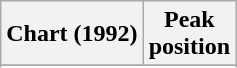<table class="wikitable sortable plainrowheaders">
<tr>
<th>Chart (1992)</th>
<th>Peak<br>position</th>
</tr>
<tr>
</tr>
<tr>
</tr>
</table>
